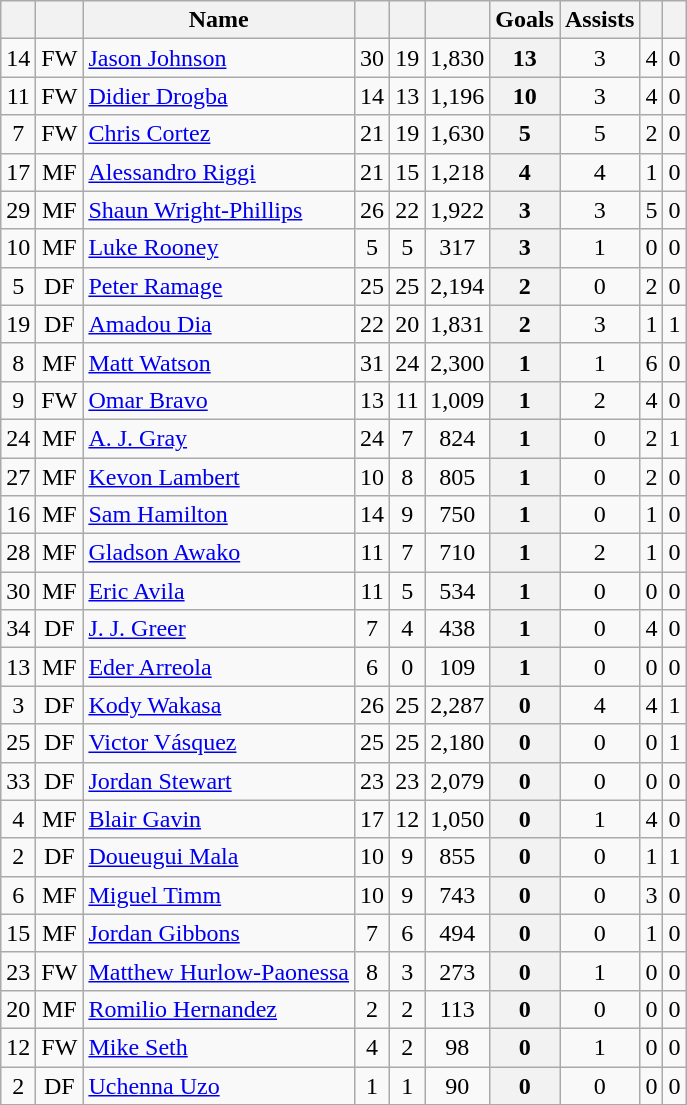<table class="wikitable sortable" style="text-align:center; font-size:100%;">
<tr>
<th></th>
<th></th>
<th>Name</th>
<th></th>
<th></th>
<th></th>
<th>Goals</th>
<th>Assists</th>
<th></th>
<th></th>
</tr>
<tr>
<td>14</td>
<td>FW</td>
<td align=left> <a href='#'>Jason Johnson</a></td>
<td>30</td>
<td>19</td>
<td>1,830</td>
<th>13</th>
<td>3</td>
<td>4</td>
<td>0</td>
</tr>
<tr>
<td>11</td>
<td>FW</td>
<td align=left> <a href='#'>Didier Drogba</a></td>
<td>14</td>
<td>13</td>
<td>1,196</td>
<th>10</th>
<td>3</td>
<td>4</td>
<td>0</td>
</tr>
<tr>
<td>7</td>
<td>FW</td>
<td align=left> <a href='#'>Chris Cortez</a></td>
<td>21</td>
<td>19</td>
<td>1,630</td>
<th>5</th>
<td>5</td>
<td>2</td>
<td>0</td>
</tr>
<tr>
<td>17</td>
<td>MF</td>
<td align=left> <a href='#'>Alessandro Riggi</a></td>
<td>21</td>
<td>15</td>
<td>1,218</td>
<th>4</th>
<td>4</td>
<td>1</td>
<td>0</td>
</tr>
<tr>
<td>29</td>
<td>MF</td>
<td align=left> <a href='#'>Shaun Wright-Phillips</a></td>
<td>26</td>
<td>22</td>
<td>1,922</td>
<th>3</th>
<td>3</td>
<td>5</td>
<td>0</td>
</tr>
<tr>
<td>10</td>
<td>MF</td>
<td align=left> <a href='#'>Luke Rooney</a></td>
<td>5</td>
<td>5</td>
<td>317</td>
<th>3</th>
<td>1</td>
<td>0</td>
<td>0</td>
</tr>
<tr>
<td>5</td>
<td>DF</td>
<td align=left> <a href='#'>Peter Ramage</a></td>
<td>25</td>
<td>25</td>
<td>2,194</td>
<th>2</th>
<td>0</td>
<td>2</td>
<td>0</td>
</tr>
<tr>
<td>19</td>
<td>DF</td>
<td align=left> <a href='#'>Amadou Dia</a></td>
<td>22</td>
<td>20</td>
<td>1,831</td>
<th>2</th>
<td>3</td>
<td>1</td>
<td>1</td>
</tr>
<tr>
<td>8</td>
<td>MF</td>
<td align=left> <a href='#'>Matt Watson</a></td>
<td>31</td>
<td>24</td>
<td>2,300</td>
<th>1</th>
<td>1</td>
<td>6</td>
<td>0</td>
</tr>
<tr>
<td>9</td>
<td>FW</td>
<td align=left> <a href='#'>Omar Bravo</a></td>
<td>13</td>
<td>11</td>
<td>1,009</td>
<th>1</th>
<td>2</td>
<td>4</td>
<td>0</td>
</tr>
<tr>
<td>24</td>
<td>MF</td>
<td align=left> <a href='#'>A. J. Gray</a></td>
<td>24</td>
<td>7</td>
<td>824</td>
<th>1</th>
<td>0</td>
<td>2</td>
<td>1</td>
</tr>
<tr>
<td>27</td>
<td>MF</td>
<td align=left> <a href='#'>Kevon Lambert</a></td>
<td>10</td>
<td>8</td>
<td>805</td>
<th>1</th>
<td>0</td>
<td>2</td>
<td>0</td>
</tr>
<tr>
<td>16</td>
<td>MF</td>
<td align=left> <a href='#'>Sam Hamilton</a></td>
<td>14</td>
<td>9</td>
<td>750</td>
<th>1</th>
<td>0</td>
<td>1</td>
<td>0</td>
</tr>
<tr>
<td>28</td>
<td>MF</td>
<td align=left> <a href='#'>Gladson Awako</a></td>
<td>11</td>
<td>7</td>
<td>710</td>
<th>1</th>
<td>2</td>
<td>1</td>
<td>0</td>
</tr>
<tr>
<td>30</td>
<td>MF</td>
<td align=left> <a href='#'>Eric Avila</a></td>
<td>11</td>
<td>5</td>
<td>534</td>
<th>1</th>
<td>0</td>
<td>0</td>
<td>0</td>
</tr>
<tr>
<td>34</td>
<td>DF</td>
<td align=left> <a href='#'>J. J. Greer</a></td>
<td>7</td>
<td>4</td>
<td>438</td>
<th>1</th>
<td>0</td>
<td>4</td>
<td>0</td>
</tr>
<tr>
<td>13</td>
<td>MF</td>
<td align=left> <a href='#'>Eder Arreola</a></td>
<td>6</td>
<td>0</td>
<td>109</td>
<th>1</th>
<td>0</td>
<td>0</td>
<td>0</td>
</tr>
<tr>
<td>3</td>
<td>DF</td>
<td align=left> <a href='#'>Kody Wakasa</a></td>
<td>26</td>
<td>25</td>
<td>2,287</td>
<th>0</th>
<td>4</td>
<td>4</td>
<td>1</td>
</tr>
<tr>
<td>25</td>
<td>DF</td>
<td align=left> <a href='#'>Victor Vásquez</a></td>
<td>25</td>
<td>25</td>
<td>2,180</td>
<th>0</th>
<td>0</td>
<td>0</td>
<td>1</td>
</tr>
<tr>
<td>33</td>
<td>DF</td>
<td align=left> <a href='#'>Jordan Stewart</a></td>
<td>23</td>
<td>23</td>
<td>2,079</td>
<th>0</th>
<td>0</td>
<td>0</td>
<td>0</td>
</tr>
<tr>
<td>4</td>
<td>MF</td>
<td align=left> <a href='#'>Blair Gavin</a></td>
<td>17</td>
<td>12</td>
<td>1,050</td>
<th>0</th>
<td>1</td>
<td>4</td>
<td>0</td>
</tr>
<tr>
<td>2</td>
<td>DF</td>
<td align=left> <a href='#'>Doueugui Mala</a></td>
<td>10</td>
<td>9</td>
<td>855</td>
<th>0</th>
<td>0</td>
<td>1</td>
<td>1</td>
</tr>
<tr>
<td>6</td>
<td>MF</td>
<td align=left> <a href='#'>Miguel Timm</a></td>
<td>10</td>
<td>9</td>
<td>743</td>
<th>0</th>
<td>0</td>
<td>3</td>
<td>0</td>
</tr>
<tr>
<td>15</td>
<td>MF</td>
<td align=left> <a href='#'>Jordan Gibbons</a></td>
<td>7</td>
<td>6</td>
<td>494</td>
<th>0</th>
<td>0</td>
<td>1</td>
<td>0</td>
</tr>
<tr>
<td>23</td>
<td>FW</td>
<td align=left> <a href='#'>Matthew Hurlow-Paonessa</a></td>
<td>8</td>
<td>3</td>
<td>273</td>
<th>0</th>
<td>1</td>
<td>0</td>
<td>0</td>
</tr>
<tr>
<td>20</td>
<td>MF</td>
<td align=left> <a href='#'>Romilio Hernandez</a></td>
<td>2</td>
<td>2</td>
<td>113</td>
<th>0</th>
<td>0</td>
<td>0</td>
<td>0</td>
</tr>
<tr>
<td>12</td>
<td>FW</td>
<td align=left> <a href='#'>Mike Seth</a></td>
<td>4</td>
<td>2</td>
<td>98</td>
<th>0</th>
<td>1</td>
<td>0</td>
<td>0</td>
</tr>
<tr>
<td>2</td>
<td>DF</td>
<td align=left> <a href='#'>Uchenna Uzo</a></td>
<td>1</td>
<td>1</td>
<td>90</td>
<th>0</th>
<td>0</td>
<td>0</td>
<td>0</td>
</tr>
<tr>
</tr>
</table>
